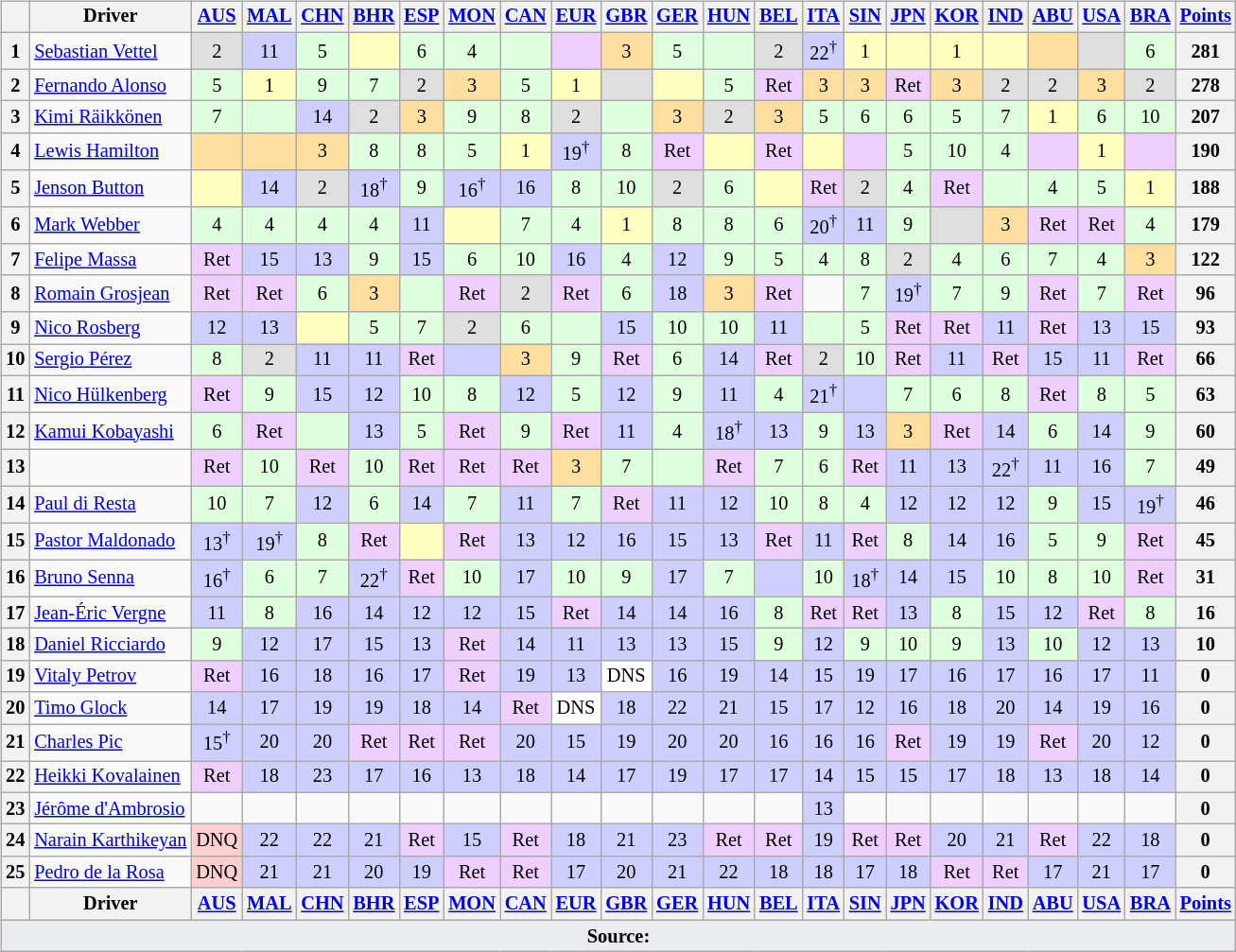<table>
<tr>
<td valign="top"><br><table class="wikitable" style="font-size:85%; text-align:center;">
<tr valign="top">
<th scope="col" valign="middle"></th>
<th scope="col" valign="middle">Driver</th>
<th scope="col"><a href='#'>AUS</a><br></th>
<th scope="col"><a href='#'>MAL</a><br></th>
<th scope="col"><a href='#'>CHN</a><br></th>
<th scope="col"><a href='#'>BHR</a><br></th>
<th scope="col"><a href='#'>ESP</a><br></th>
<th scope="col"><a href='#'>MON</a><br></th>
<th scope="col"><a href='#'>CAN</a><br></th>
<th scope="col"><a href='#'>EUR</a><br></th>
<th scope="col"><a href='#'>GBR</a><br></th>
<th scope="col"><a href='#'>GER</a><br></th>
<th scope="col"><a href='#'>HUN</a><br></th>
<th scope="col"><a href='#'>BEL</a><br></th>
<th scope="col"><a href='#'>ITA</a><br></th>
<th scope="col"><a href='#'>SIN</a><br></th>
<th scope="col"><a href='#'>JPN</a><br></th>
<th scope="col"><a href='#'>KOR</a><br></th>
<th scope="col"><a href='#'>IND</a><br></th>
<th scope="col"><a href='#'>ABU</a><br></th>
<th scope="col"><a href='#'>USA</a><br></th>
<th scope="col"><a href='#'>BRA</a><br></th>
<th scope="col" valign="middle"><a href='#'>Points</a></th>
</tr>
<tr>
<th scope="row">1</th>
<td align="left"> <a href='#'>Sebastian Vettel</a></td>
<td style="background:#dfdfdf;">2</td>
<td style="background:#cfcfff;">11</td>
<td style="background:#dfffdf;">5</td>
<td style="background:#ffffbf;"></td>
<td style="background:#dfffdf;">6</td>
<td style="background:#dfffdf;">4</td>
<td style="background:#dfffdf;"></td>
<td style="background:#efcfff;"></td>
<td style="background:#ffdf9f;">3</td>
<td style="background:#dfffdf;">5</td>
<td style="background:#dfffdf;"></td>
<td style="background:#dfdfdf;">2</td>
<td style="background:#cfcfff;">22<sup>†</sup></td>
<td style="background:#ffffbf;">1</td>
<td style="background:#ffffbf;"></td>
<td style="background:#ffffbf;">1</td>
<td style="background:#ffffbf;"></td>
<td style="background:#ffdf9f;"></td>
<td style="background:#dfdfdf;"></td>
<td style="background:#dfffdf;">6</td>
<th align="right">281</th>
</tr>
<tr>
<th scope="row">2</th>
<td align="left"> <a href='#'>Fernando Alonso</a></td>
<td style="background:#dfffdf;">5</td>
<td style="background:#ffffbf;">1</td>
<td style="background:#dfffdf;">9</td>
<td style="background:#dfffdf;">7</td>
<td style="background:#dfdfdf;">2</td>
<td style="background:#ffdf9f;">3</td>
<td style="background:#dfffdf;">5</td>
<td style="background:#ffffbf;">1</td>
<td style="background:#dfdfdf;"></td>
<td style="background:#ffffbf;"></td>
<td style="background:#dfffdf;">5</td>
<td style="background:#efcfff;">Ret</td>
<td style="background:#ffdf9f;">3</td>
<td style="background:#ffdf9f;">3</td>
<td style="background:#efcfff;">Ret</td>
<td style="background:#ffdf9f;">3</td>
<td style="background:#dfdfdf;">2</td>
<td style="background:#dfdfdf;">2</td>
<td style="background:#ffdf9f;">3</td>
<td style="background:#dfdfdf;">2</td>
<th align="right">278</th>
</tr>
<tr>
<th scope="row">3</th>
<td align="left"> <a href='#'>Kimi Räikkönen</a></td>
<td style="background:#dfffdf;">7</td>
<td style="background:#dfffdf;"></td>
<td style="background:#cfcfff;">14</td>
<td style="background:#dfdfdf;">2</td>
<td style="background:#ffdf9f;">3</td>
<td style="background:#dfffdf;">9</td>
<td style="background:#dfffdf;">8</td>
<td style="background:#dfdfdf;">2</td>
<td style="background:#dfffdf;"></td>
<td style="background:#ffdf9f;">3</td>
<td style="background:#dfdfdf;">2</td>
<td style="background:#ffdf9f;">3</td>
<td style="background:#dfffdf;">5</td>
<td style="background:#dfffdf;">6</td>
<td style="background:#dfffdf;">6</td>
<td style="background:#dfffdf;">5</td>
<td style="background:#dfffdf;">7</td>
<td style="background:#ffffbf;">1</td>
<td style="background:#dfffdf;">6</td>
<td style="background:#dfffdf;">10</td>
<th align="right">207</th>
</tr>
<tr>
<th scope="row">4</th>
<td align="left"> <a href='#'>Lewis Hamilton</a></td>
<td style="background:#ffdf9f;"></td>
<td style="background:#ffdf9f;"></td>
<td style="background:#ffdf9f;">3</td>
<td style="background:#dfffdf;">8</td>
<td style="background:#dfffdf;">8</td>
<td style="background:#dfffdf;">5</td>
<td style="background:#ffffbf;">1</td>
<td style="background:#cfcfff;">19<sup>†</sup></td>
<td style="background:#dfffdf;">8</td>
<td style="background:#efcfff;">Ret</td>
<td style="background:#ffffbf;"></td>
<td style="background:#efcfff;">Ret</td>
<td style="background:#ffffbf;"></td>
<td style="background:#efcfff;"></td>
<td style="background:#dfffdf;">5</td>
<td style="background:#dfffdf;">10</td>
<td style="background:#dfffdf;">4</td>
<td style="background:#efcfff;"></td>
<td style="background:#ffffbf;">1</td>
<td style="background:#efcfff;"></td>
<th align="right">190</th>
</tr>
<tr>
<th scope="row">5</th>
<td align="left"> <a href='#'>Jenson Button</a></td>
<td style="background:#ffffbf;"></td>
<td style="background:#cfcfff;">14</td>
<td style="background:#dfdfdf;">2</td>
<td style="background:#cfcfff;">18<sup>†</sup></td>
<td style="background:#dfffdf;">9</td>
<td style="background:#cfcfff;">16<sup>†</sup></td>
<td style="background:#cfcfff;">16</td>
<td style="background:#dfffdf;">8</td>
<td style="background:#dfffdf;">10</td>
<td style="background:#dfdfdf;">2</td>
<td style="background:#dfffdf;">6</td>
<td style="background:#ffffbf;"></td>
<td style="background:#efcfff;">Ret</td>
<td style="background:#dfdfdf;">2</td>
<td style="background:#dfffdf;">4</td>
<td style="background:#efcfff;">Ret</td>
<td style="background:#dfffdf;"></td>
<td style="background:#dfffdf;">4</td>
<td style="background:#dfffdf;">5</td>
<td style="background:#ffffbf;">1</td>
<th align="right">188</th>
</tr>
<tr>
<th scope="row">6</th>
<td align="left"> <a href='#'>Mark Webber</a></td>
<td style="background:#dfffdf;">4</td>
<td style="background:#dfffdf;">4</td>
<td style="background:#dfffdf;">4</td>
<td style="background:#dfffdf;">4</td>
<td style="background:#cfcfff;">11</td>
<td style="background:#ffffbf;"></td>
<td style="background:#dfffdf;">7</td>
<td style="background:#dfffdf;">4</td>
<td style="background:#ffffbf;">1</td>
<td style="background:#dfffdf;">8</td>
<td style="background:#dfffdf;">8</td>
<td style="background:#dfffdf;">6</td>
<td style="background:#cfcfff;">20<sup>†</sup></td>
<td style="background:#cfcfff;">11</td>
<td style="background:#dfffdf;">9</td>
<td style="background:#dfdfdf;"></td>
<td style="background:#ffdf9f;">3</td>
<td style="background:#efcfff;">Ret</td>
<td style="background:#efcfff;">Ret</td>
<td style="background:#dfffdf;">4</td>
<th align="right">179</th>
</tr>
<tr>
<th scope="row">7</th>
<td align="left"> <a href='#'>Felipe Massa</a></td>
<td style="background:#efcfff;">Ret</td>
<td style="background:#cfcfff;">15</td>
<td style="background:#cfcfff;">13</td>
<td style="background:#dfffdf;">9</td>
<td style="background:#cfcfff;">15</td>
<td style="background:#dfffdf;">6</td>
<td style="background:#dfffdf;">10</td>
<td style="background:#cfcfff;">16</td>
<td style="background:#dfffdf;">4</td>
<td style="background:#cfcfff;">12</td>
<td style="background:#dfffdf;">9</td>
<td style="background:#dfffdf;">5</td>
<td style="background:#dfffdf;">4</td>
<td style="background:#dfffdf;">8</td>
<td style="background:#dfdfdf;">2</td>
<td style="background:#dfffdf;">4</td>
<td style="background:#dfffdf;">6</td>
<td style="background:#dfffdf;">7</td>
<td style="background:#dfffdf;">4</td>
<td style="background:#ffdf9f;">3</td>
<th align="right">122</th>
</tr>
<tr>
<th scope="row">8</th>
<td align="left"> <a href='#'>Romain Grosjean</a></td>
<td style="background:#efcfff;">Ret</td>
<td style="background:#efcfff;">Ret</td>
<td style="background:#dfffdf;">6</td>
<td style="background:#ffdf9f;">3</td>
<td style="background:#dfffdf;"></td>
<td style="background:#efcfff;">Ret</td>
<td style="background:#dfdfdf;">2</td>
<td style="background:#efcfff;">Ret</td>
<td style="background:#dfffdf;">6</td>
<td style="background:#cfcfff;">18</td>
<td style="background:#ffdf9f;">3</td>
<td style="background:#efcfff;">Ret</td>
<td></td>
<td style="background:#dfffdf;">7</td>
<td style="background:#cfcfff;">19<sup>†</sup></td>
<td style="background:#dfffdf;">7</td>
<td style="background:#dfffdf;">9</td>
<td style="background:#efcfff;">Ret</td>
<td style="background:#dfffdf;">7</td>
<td style="background:#efcfff;">Ret</td>
<th align="right">96</th>
</tr>
<tr>
<th scope="row">9</th>
<td align="left"> <a href='#'>Nico Rosberg</a></td>
<td style="background:#cfcfff;">12</td>
<td style="background:#cfcfff;">13</td>
<td style="background:#ffffbf;"></td>
<td style="background:#dfffdf;">5</td>
<td style="background:#dfffdf;">7</td>
<td style="background:#dfdfdf;">2</td>
<td style="background:#dfffdf;">6</td>
<td style="background:#dfffdf;"></td>
<td style="background:#cfcfff;">15</td>
<td style="background:#dfffdf;">10</td>
<td style="background:#dfffdf;">10</td>
<td style="background:#cfcfff;">11</td>
<td style="background:#dfffdf;"></td>
<td style="background:#dfffdf;">5</td>
<td style="background:#efcfff;">Ret</td>
<td style="background:#efcfff;">Ret</td>
<td style="background:#cfcfff;">11</td>
<td style="background:#efcfff;">Ret</td>
<td style="background:#cfcfff;">13</td>
<td style="background:#cfcfff;">15</td>
<th align="right">93</th>
</tr>
<tr>
<th scope="row">10</th>
<td align="left"> <a href='#'>Sergio Pérez</a></td>
<td style="background:#dfffdf;">8</td>
<td style="background:#dfdfdf;">2</td>
<td style="background:#cfcfff;">11</td>
<td style="background:#cfcfff;">11</td>
<td style="background:#efcfff;">Ret</td>
<td style="background:#cfcfff;"></td>
<td style="background:#ffdf9f;">3</td>
<td style="background:#dfffdf;">9</td>
<td style="background:#efcfff;">Ret</td>
<td style="background:#dfffdf;">6</td>
<td style="background:#cfcfff;">14</td>
<td style="background:#efcfff;">Ret</td>
<td style="background:#dfdfdf;">2</td>
<td style="background:#dfffdf;">10</td>
<td style="background:#efcfff;">Ret</td>
<td style="background:#cfcfff;">11</td>
<td style="background:#efcfff;">Ret</td>
<td style="background:#cfcfff;">15</td>
<td style="background:#cfcfff;">11</td>
<td style="background:#efcfff;">Ret</td>
<th align="right">66</th>
</tr>
<tr>
<th scope="row">11</th>
<td align="left"> <a href='#'>Nico Hülkenberg</a></td>
<td style="background:#efcfff;">Ret</td>
<td style="background:#dfffdf;">9</td>
<td style="background:#cfcfff;">15</td>
<td style="background:#cfcfff;">12</td>
<td style="background:#dfffdf;">10</td>
<td style="background:#dfffdf;">8</td>
<td style="background:#cfcfff;">12</td>
<td style="background:#dfffdf;">5</td>
<td style="background:#cfcfff;">12</td>
<td style="background:#dfffdf;">9</td>
<td style="background:#cfcfff;">11</td>
<td style="background:#dfffdf;">4</td>
<td style="background:#cfcfff;">21<sup>†</sup></td>
<td style="background:#cfcfff;"></td>
<td style="background:#dfffdf;">7</td>
<td style="background:#dfffdf;">6</td>
<td style="background:#dfffdf;">8</td>
<td style="background:#efcfff;">Ret</td>
<td style="background:#dfffdf;">8</td>
<td style="background:#dfffdf;">5</td>
<th align="right">63</th>
</tr>
<tr>
<th scope="row">12</th>
<td align="left"> <a href='#'>Kamui Kobayashi</a></td>
<td style="background:#dfffdf;">6</td>
<td style="background:#efcfff;">Ret</td>
<td style="background:#dfffdf;"></td>
<td style="background:#cfcfff;">13</td>
<td style="background:#dfffdf;">5</td>
<td style="background:#efcfff;">Ret</td>
<td style="background:#dfffdf;">9</td>
<td style="background:#efcfff;">Ret</td>
<td style="background:#cfcfff;">11</td>
<td style="background:#dfffdf;">4</td>
<td style="background:#cfcfff;">18<sup>†</sup></td>
<td style="background:#cfcfff;">13</td>
<td style="background:#dfffdf;">9</td>
<td style="background:#cfcfff;">13</td>
<td style="background:#ffdf9f;">3</td>
<td style="background:#efcfff;">Ret</td>
<td style="background:#cfcfff;">14</td>
<td style="background:#dfffdf;">6</td>
<td style="background:#cfcfff;">14</td>
<td style="background:#dfffdf;">9</td>
<th align="right">60</th>
</tr>
<tr>
<th scope="row">13</th>
<td align="left"></td>
<td style="background:#efcfff;">Ret</td>
<td style="background:#dfffdf;">10</td>
<td style="background:#efcfff;">Ret</td>
<td style="background:#dfffdf;">10</td>
<td style="background:#efcfff;">Ret</td>
<td style="background:#efcfff;">Ret</td>
<td style="background:#efcfff;">Ret</td>
<td style="background:#ffdf9f;">3</td>
<td style="background:#dfffdf;">7</td>
<td style="background:#dfffdf;"></td>
<td style="background:#efcfff;">Ret</td>
<td style="background:#dfffdf;">7</td>
<td style="background:#dfffdf;">6</td>
<td style="background:#efcfff;">Ret</td>
<td style="background:#cfcfff;">11</td>
<td style="background:#cfcfff;">13</td>
<td style="background:#cfcfff;">22<sup>†</sup></td>
<td style="background:#cfcfff;">11</td>
<td style="background:#cfcfff;">16</td>
<td style="background:#dfffdf;">7</td>
<th align="right">49</th>
</tr>
<tr>
<th scope="row">14</th>
<td align="left"> <a href='#'>Paul di Resta</a></td>
<td style="background:#dfffdf;">10</td>
<td style="background:#dfffdf;">7</td>
<td style="background:#cfcfff;">12</td>
<td style="background:#dfffdf;">6</td>
<td style="background:#cfcfff;">14</td>
<td style="background:#dfffdf;">7</td>
<td style="background:#cfcfff;">11</td>
<td style="background:#dfffdf;">7</td>
<td style="background:#efcfff;">Ret</td>
<td style="background:#cfcfff;">11</td>
<td style="background:#cfcfff;">12</td>
<td style="background:#dfffdf;">10</td>
<td style="background:#dfffdf;">8</td>
<td style="background:#dfffdf;">4</td>
<td style="background:#cfcfff;">12</td>
<td style="background:#cfcfff;">12</td>
<td style="background:#cfcfff;">12</td>
<td style="background:#dfffdf;">9</td>
<td style="background:#cfcfff;">15</td>
<td style="background:#cfcfff;">19<sup>†</sup></td>
<th align="right">46</th>
</tr>
<tr>
<th scope="row">15</th>
<td align="left"> <a href='#'>Pastor Maldonado</a></td>
<td style="background:#cfcfff;">13<sup>†</sup></td>
<td style="background:#cfcfff;">19<sup>†</sup></td>
<td style="background:#dfffdf;">8</td>
<td style="background:#efcfff;">Ret</td>
<td style="background:#ffffbf;"></td>
<td style="background:#efcfff;">Ret</td>
<td style="background:#cfcfff;">13</td>
<td style="background:#cfcfff;">12</td>
<td style="background:#cfcfff;">16</td>
<td style="background:#cfcfff;">15</td>
<td style="background:#cfcfff;">13</td>
<td style="background:#efcfff;">Ret</td>
<td style="background:#cfcfff;">11</td>
<td style="background:#efcfff;">Ret</td>
<td style="background:#dfffdf;">8</td>
<td style="background:#cfcfff;">14</td>
<td style="background:#cfcfff;">16</td>
<td style="background:#dfffdf;">5</td>
<td style="background:#dfffdf;">9</td>
<td style="background:#efcfff;">Ret</td>
<th align="right">45</th>
</tr>
<tr>
<th scope="row">16</th>
<td align="left"> <a href='#'>Bruno Senna</a></td>
<td style="background:#cfcfff;">16<sup>†</sup></td>
<td style="background:#dfffdf;">6</td>
<td style="background:#dfffdf;">7</td>
<td style="background:#cfcfff;">22<sup>†</sup></td>
<td style="background:#efcfff;">Ret</td>
<td style="background:#dfffdf;">10</td>
<td style="background:#cfcfff;">17</td>
<td style="background:#dfffdf;">10</td>
<td style="background:#dfffdf;">9</td>
<td style="background:#cfcfff;">17</td>
<td style="background:#dfffdf;">7</td>
<td style="background:#cfcfff;"></td>
<td style="background:#dfffdf;">10</td>
<td style="background:#cfcfff;">18<sup>†</sup></td>
<td style="background:#cfcfff;">14</td>
<td style="background:#cfcfff;">15</td>
<td style="background:#dfffdf;">10</td>
<td style="background:#dfffdf;">8</td>
<td style="background:#dfffdf;">10</td>
<td style="background:#efcfff;">Ret</td>
<th align="right">31</th>
</tr>
<tr>
<th scope="row">17</th>
<td align="left"> <a href='#'>Jean-Éric Vergne</a></td>
<td style="background:#cfcfff;">11</td>
<td style="background:#dfffdf;">8</td>
<td style="background:#cfcfff;">16</td>
<td style="background:#cfcfff;">14</td>
<td style="background:#cfcfff;">12</td>
<td style="background:#cfcfff;">12</td>
<td style="background:#cfcfff;">15</td>
<td style="background:#efcfff;">Ret</td>
<td style="background:#cfcfff;">14</td>
<td style="background:#cfcfff;">14</td>
<td style="background:#cfcfff;">16</td>
<td style="background:#dfffdf;">8</td>
<td style="background:#efcfff;">Ret</td>
<td style="background:#efcfff;">Ret</td>
<td style="background:#cfcfff;">13</td>
<td style="background:#dfffdf;">8</td>
<td style="background:#cfcfff;">15</td>
<td style="background:#cfcfff;">12</td>
<td style="background:#efcfff;">Ret</td>
<td style="background:#dfffdf;">8</td>
<th align="right">16</th>
</tr>
<tr>
<th scope="row">18</th>
<td align="left"> <a href='#'>Daniel Ricciardo</a></td>
<td style="background:#dfffdf;">9</td>
<td style="background:#cfcfff;">12</td>
<td style="background:#cfcfff;">17</td>
<td style="background:#cfcfff;">15</td>
<td style="background:#cfcfff;">13</td>
<td style="background:#efcfff;">Ret</td>
<td style="background:#cfcfff;">14</td>
<td style="background:#cfcfff;">11</td>
<td style="background:#cfcfff;">13</td>
<td style="background:#cfcfff;">13</td>
<td style="background:#cfcfff;">15</td>
<td style="background:#dfffdf;">9</td>
<td style="background:#cfcfff;">12</td>
<td style="background:#dfffdf;">9</td>
<td style="background:#dfffdf;">10</td>
<td style="background:#dfffdf;">9</td>
<td style="background:#cfcfff;">13</td>
<td style="background:#dfffdf;">10</td>
<td style="background:#cfcfff;">12</td>
<td style="background:#cfcfff;">13</td>
<th align="right">10</th>
</tr>
<tr>
<th scope="row">19</th>
<td align="left"> <a href='#'>Vitaly Petrov</a></td>
<td style="background:#efcfff;">Ret</td>
<td style="background:#cfcfff;">16</td>
<td style="background:#cfcfff;">18</td>
<td style="background:#cfcfff;">16</td>
<td style="background:#cfcfff;">17</td>
<td style="background:#efcfff;">Ret</td>
<td style="background:#cfcfff;">19</td>
<td style="background:#cfcfff;">13</td>
<td style="background:#ffffff;">DNS</td>
<td style="background:#cfcfff;">16</td>
<td style="background:#cfcfff;">19</td>
<td style="background:#cfcfff;">14</td>
<td style="background:#cfcfff;">15</td>
<td style="background:#cfcfff;">19</td>
<td style="background:#cfcfff;">17</td>
<td style="background:#cfcfff;">16</td>
<td style="background:#cfcfff;">17</td>
<td style="background:#cfcfff;">16</td>
<td style="background:#cfcfff;">17</td>
<td style="background:#cfcfff;">11</td>
<th align="right">0</th>
</tr>
<tr>
<th scope="row">20</th>
<td align="left"> <a href='#'>Timo Glock</a></td>
<td style="background:#cfcfff;">14</td>
<td style="background:#cfcfff;">17</td>
<td style="background:#cfcfff;">19</td>
<td style="background:#cfcfff;">19</td>
<td style="background:#cfcfff;">18</td>
<td style="background:#cfcfff;">14</td>
<td style="background:#efcfff;">Ret</td>
<td style="background:#ffffff;">DNS</td>
<td style="background:#cfcfff;">18</td>
<td style="background:#cfcfff;">22</td>
<td style="background:#cfcfff;">21</td>
<td style="background:#cfcfff;">15</td>
<td style="background:#cfcfff;">17</td>
<td style="background:#cfcfff;">12</td>
<td style="background:#cfcfff;">16</td>
<td style="background:#cfcfff;">18</td>
<td style="background:#cfcfff;">20</td>
<td style="background:#cfcfff;">14</td>
<td style="background:#cfcfff;">19</td>
<td style="background:#cfcfff;">16</td>
<th align="right">0</th>
</tr>
<tr>
<th scope="row">21</th>
<td align="left"> <a href='#'>Charles Pic</a></td>
<td style="background:#cfcfff;">15<sup>†</sup></td>
<td style="background:#cfcfff;">20</td>
<td style="background:#cfcfff;">20</td>
<td style="background:#efcfff;">Ret</td>
<td style="background:#efcfff;">Ret</td>
<td style="background:#efcfff;">Ret</td>
<td style="background:#cfcfff;">20</td>
<td style="background:#cfcfff;">15</td>
<td style="background:#cfcfff;">19</td>
<td style="background:#cfcfff;">20</td>
<td style="background:#cfcfff;">20</td>
<td style="background:#cfcfff;">16</td>
<td style="background:#cfcfff;">16</td>
<td style="background:#cfcfff;">16</td>
<td style="background:#efcfff;">Ret</td>
<td style="background:#cfcfff;">19</td>
<td style="background:#cfcfff;">19</td>
<td style="background:#efcfff;">Ret</td>
<td style="background:#cfcfff;">20</td>
<td style="background:#cfcfff;">12</td>
<th align="right">0</th>
</tr>
<tr>
<th scope="row">22</th>
<td align="left"> <a href='#'>Heikki Kovalainen</a></td>
<td style="background:#efcfff;">Ret</td>
<td style="background:#cfcfff;">18</td>
<td style="background:#cfcfff;">23</td>
<td style="background:#cfcfff;">17</td>
<td style="background:#cfcfff;">16</td>
<td style="background:#cfcfff;">13</td>
<td style="background:#cfcfff;">18</td>
<td style="background:#cfcfff;">14</td>
<td style="background:#cfcfff;">17</td>
<td style="background:#cfcfff;">19</td>
<td style="background:#cfcfff;">17</td>
<td style="background:#cfcfff;">17</td>
<td style="background:#cfcfff;">14</td>
<td style="background:#cfcfff;">15</td>
<td style="background:#cfcfff;">15</td>
<td style="background:#cfcfff;">17</td>
<td style="background:#cfcfff;">18</td>
<td style="background:#cfcfff;">13</td>
<td style="background:#cfcfff;">18</td>
<td style="background:#cfcfff;">14</td>
<th align="right">0</th>
</tr>
<tr>
<th scope="row">23</th>
<td align="left"> <a href='#'>Jérôme d'Ambrosio</a></td>
<td></td>
<td></td>
<td></td>
<td></td>
<td></td>
<td></td>
<td></td>
<td></td>
<td></td>
<td></td>
<td></td>
<td></td>
<td style="background:#cfcfff;">13</td>
<td></td>
<td></td>
<td></td>
<td></td>
<td></td>
<td></td>
<td></td>
<th align="right">0</th>
</tr>
<tr>
<th scope="row">24</th>
<td align="left"> <a href='#'>Narain Karthikeyan</a></td>
<td style="background:#FFCFCF;">DNQ</td>
<td style="background:#cfcfff;">22</td>
<td style="background:#cfcfff;">22</td>
<td style="background:#cfcfff;">21</td>
<td style="background:#efcfff;">Ret</td>
<td style="background:#cfcfff;">15</td>
<td style="background:#efcfff;">Ret</td>
<td style="background:#cfcfff;">18</td>
<td style="background:#cfcfff;">21</td>
<td style="background:#cfcfff;">23</td>
<td style="background:#efcfff;">Ret</td>
<td style="background:#efcfff;">Ret</td>
<td style="background:#cfcfff;">19</td>
<td style="background:#efcfff;">Ret</td>
<td style="background:#efcfff;">Ret</td>
<td style="background:#cfcfff;">20</td>
<td style="background:#cfcfff;">21</td>
<td style="background:#efcfff;">Ret</td>
<td style="background:#cfcfff;">22</td>
<td style="background:#cfcfff;">18</td>
<th align="right">0</th>
</tr>
<tr>
<th scope="row">25</th>
<td align="left"> <a href='#'>Pedro de la Rosa</a></td>
<td style="background:#FFCFCF;">DNQ</td>
<td style="background:#cfcfff;">21</td>
<td style="background:#cfcfff;">21</td>
<td style="background:#cfcfff;">20</td>
<td style="background:#cfcfff;">19</td>
<td style="background:#efcfff;">Ret</td>
<td style="background:#efcfff;">Ret</td>
<td style="background:#cfcfff;">17</td>
<td style="background:#cfcfff;">20</td>
<td style="background:#cfcfff;">21</td>
<td style="background:#cfcfff;">22</td>
<td style="background:#cfcfff;">18</td>
<td style="background:#cfcfff;">18</td>
<td style="background:#cfcfff;">17</td>
<td style="background:#cfcfff;">18</td>
<td style="background:#efcfff;">Ret</td>
<td style="background:#efcfff;">Ret</td>
<td style="background:#cfcfff;">17</td>
<td style="background:#cfcfff;">21</td>
<td style="background:#cfcfff;">17</td>
<th align="right">0</th>
</tr>
<tr>
<th scope="col" valign="middle"></th>
<th scope="col" valign="middle">Driver</th>
<th scope="col"><a href='#'>AUS</a><br></th>
<th scope="col"><a href='#'>MAL</a><br></th>
<th scope="col"><a href='#'>CHN</a><br></th>
<th scope="col"><a href='#'>BHR</a><br></th>
<th scope="col"><a href='#'>ESP</a><br></th>
<th scope="col"><a href='#'>MON</a><br></th>
<th scope="col"><a href='#'>CAN</a><br></th>
<th scope="col"><a href='#'>EUR</a><br></th>
<th scope="col"><a href='#'>GBR</a><br></th>
<th scope="col"><a href='#'>GER</a><br></th>
<th scope="col"><a href='#'>HUN</a><br></th>
<th scope="col"><a href='#'>BEL</a><br></th>
<th scope="col"><a href='#'>ITA</a><br></th>
<th scope="col"><a href='#'>SIN</a><br></th>
<th scope="col"><a href='#'>JPN</a><br></th>
<th scope="col"><a href='#'>KOR</a><br></th>
<th scope="col"><a href='#'>IND</a><br></th>
<th scope="col"><a href='#'>ABU</a><br></th>
<th scope="col"><a href='#'>USA</a><br></th>
<th scope="col"><a href='#'>BRA</a><br></th>
<th scope="col" valign="middle"><a href='#'>Points</a></th>
</tr>
<tr>
<td colspan=25 style="background-color:#EAECF0;text-align:center"><strong>Source:</strong></td>
</tr>
</table>
</td>
<td valign="top"><br>
<br></td>
</tr>
</table>
